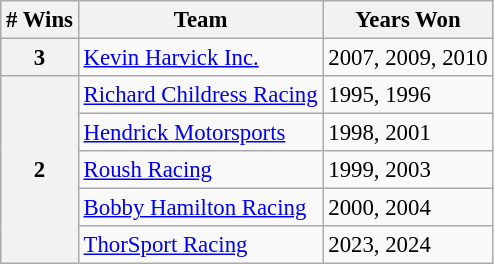<table class="wikitable" style="font-size: 95%;">
<tr>
<th># Wins</th>
<th>Team</th>
<th>Years Won</th>
</tr>
<tr>
<th>3</th>
<td><a href='#'>Kevin Harvick Inc.</a></td>
<td>2007, 2009, 2010</td>
</tr>
<tr>
<th rowspan="5">2</th>
<td><a href='#'>Richard Childress Racing</a></td>
<td>1995, 1996</td>
</tr>
<tr>
<td><a href='#'>Hendrick Motorsports</a></td>
<td>1998, 2001</td>
</tr>
<tr>
<td><a href='#'>Roush Racing</a></td>
<td>1999, 2003</td>
</tr>
<tr>
<td><a href='#'>Bobby Hamilton Racing</a></td>
<td>2000, 2004</td>
</tr>
<tr>
<td><a href='#'>ThorSport Racing</a></td>
<td>2023, 2024</td>
</tr>
</table>
